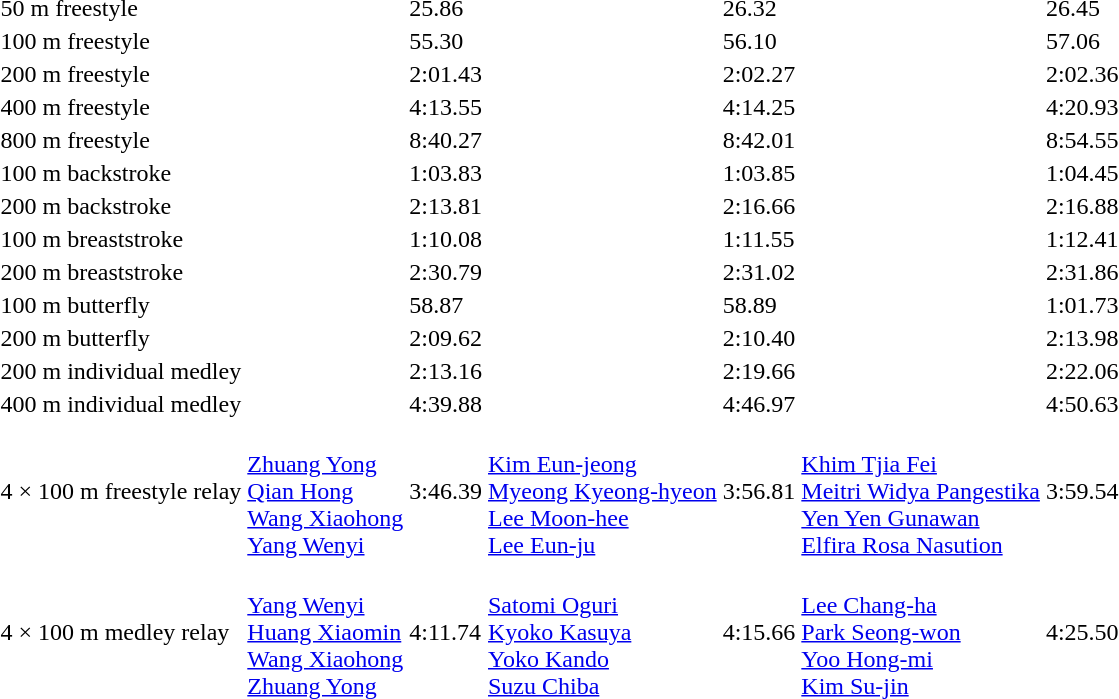<table>
<tr>
<td>50 m freestyle<br></td>
<td></td>
<td>25.86<br></td>
<td></td>
<td>26.32</td>
<td></td>
<td>26.45</td>
</tr>
<tr>
<td>100 m freestyle<br></td>
<td></td>
<td>55.30<br></td>
<td></td>
<td>56.10</td>
<td></td>
<td>57.06</td>
</tr>
<tr>
<td>200 m freestyle<br></td>
<td></td>
<td>2:01.43<br></td>
<td></td>
<td>2:02.27</td>
<td></td>
<td>2:02.36</td>
</tr>
<tr>
<td>400 m freestyle<br></td>
<td></td>
<td>4:13.55<br></td>
<td></td>
<td>4:14.25</td>
<td></td>
<td>4:20.93</td>
</tr>
<tr>
<td>800 m freestyle<br></td>
<td></td>
<td>8:40.27<br></td>
<td></td>
<td>8:42.01</td>
<td></td>
<td>8:54.55</td>
</tr>
<tr>
<td>100 m backstroke<br></td>
<td></td>
<td>1:03.83<br></td>
<td></td>
<td>1:03.85</td>
<td></td>
<td>1:04.45</td>
</tr>
<tr>
<td>200 m backstroke<br></td>
<td></td>
<td>2:13.81<br></td>
<td></td>
<td>2:16.66</td>
<td></td>
<td>2:16.88</td>
</tr>
<tr>
<td>100 m breaststroke<br></td>
<td></td>
<td>1:10.08<br></td>
<td></td>
<td>1:11.55</td>
<td></td>
<td>1:12.41</td>
</tr>
<tr>
<td>200 m breaststroke<br></td>
<td></td>
<td>2:30.79<br></td>
<td></td>
<td>2:31.02</td>
<td></td>
<td>2:31.86</td>
</tr>
<tr>
<td>100 m butterfly<br></td>
<td></td>
<td>58.87<br></td>
<td></td>
<td>58.89</td>
<td></td>
<td>1:01.73</td>
</tr>
<tr>
<td>200 m butterfly<br></td>
<td></td>
<td>2:09.62<br></td>
<td></td>
<td>2:10.40</td>
<td></td>
<td>2:13.98</td>
</tr>
<tr>
<td>200 m individual medley<br></td>
<td></td>
<td>2:13.16<br></td>
<td></td>
<td>2:19.66</td>
<td></td>
<td>2:22.06</td>
</tr>
<tr>
<td>400 m individual medley<br></td>
<td></td>
<td>4:39.88<br></td>
<td></td>
<td>4:46.97</td>
<td></td>
<td>4:50.63</td>
</tr>
<tr>
<td>4 × 100 m freestyle relay<br></td>
<td><br><a href='#'>Zhuang Yong</a><br><a href='#'>Qian Hong</a><br><a href='#'>Wang Xiaohong</a><br><a href='#'>Yang Wenyi</a></td>
<td>3:46.39<br></td>
<td><br><a href='#'>Kim Eun-jeong</a><br><a href='#'>Myeong Kyeong-hyeon</a><br><a href='#'>Lee Moon-hee</a><br><a href='#'>Lee Eun-ju</a></td>
<td>3:56.81</td>
<td><br><a href='#'>Khim Tjia Fei</a><br><a href='#'>Meitri Widya Pangestika</a><br><a href='#'>Yen Yen Gunawan</a><br><a href='#'>Elfira Rosa Nasution</a></td>
<td>3:59.54</td>
</tr>
<tr>
<td>4 × 100 m medley relay<br></td>
<td><br><a href='#'>Yang Wenyi</a><br><a href='#'>Huang Xiaomin</a><br><a href='#'>Wang Xiaohong</a><br><a href='#'>Zhuang Yong</a></td>
<td>4:11.74<br></td>
<td><br><a href='#'>Satomi Oguri</a><br><a href='#'>Kyoko Kasuya</a><br><a href='#'>Yoko Kando</a><br><a href='#'>Suzu Chiba</a></td>
<td>4:15.66</td>
<td><br><a href='#'>Lee Chang-ha</a><br><a href='#'>Park Seong-won</a><br><a href='#'>Yoo Hong-mi</a><br><a href='#'>Kim Su-jin</a></td>
<td>4:25.50</td>
</tr>
</table>
